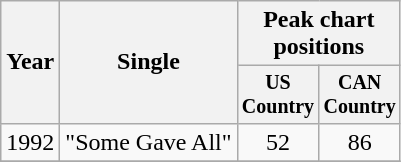<table class="wikitable" style="text-align:center;">
<tr>
<th rowspan="2">Year</th>
<th rowspan="2">Single</th>
<th colspan="5">Peak chart positions</th>
</tr>
<tr style="font-size:smaller;">
<th width="35">US Country<br></th>
<th width="35">CAN Country</th>
</tr>
<tr>
<td rowspan="1">1992</td>
<td align="left">"Some Gave All"</td>
<td>52</td>
<td>86</td>
</tr>
<tr>
</tr>
</table>
